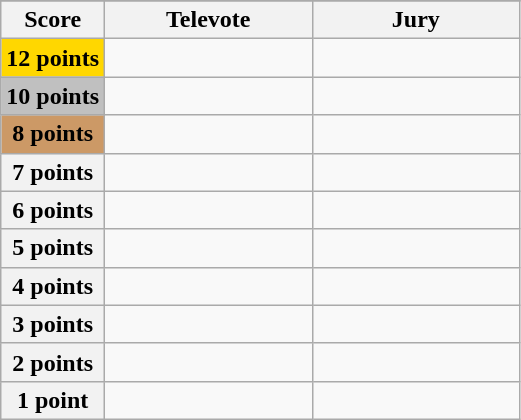<table class="wikitable">
<tr>
</tr>
<tr>
<th scope="col" width="20%">Score</th>
<th scope="col" width="40%">Televote</th>
<th scope="col" width="40%">Jury</th>
</tr>
<tr>
<th scope="row" style="Background:gold">12 points</th>
<td></td>
<td></td>
</tr>
<tr>
<th scope="row" style="background:silver">10 points</th>
<td></td>
<td></td>
</tr>
<tr>
<th scope="row" style="background:#CC9966">8 points</th>
<td></td>
<td></td>
</tr>
<tr>
<th scope="row">7 points</th>
<td></td>
<td></td>
</tr>
<tr>
<th scope="row">6 points</th>
<td></td>
<td></td>
</tr>
<tr>
<th scope="row">5 points</th>
<td></td>
<td></td>
</tr>
<tr>
<th scope="row">4 points</th>
<td></td>
<td></td>
</tr>
<tr>
<th scope="row">3 points</th>
<td></td>
<td></td>
</tr>
<tr>
<th scope="row">2 points</th>
<td></td>
<td></td>
</tr>
<tr>
<th scope="row">1 point</th>
<td></td>
<td></td>
</tr>
</table>
